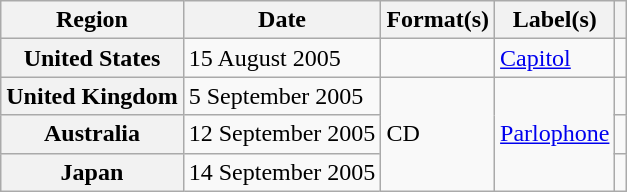<table class="wikitable plainrowheaders">
<tr>
<th scope="col">Region</th>
<th scope="col">Date</th>
<th scope="col">Format(s)</th>
<th scope="col">Label(s)</th>
<th scope="col"></th>
</tr>
<tr>
<th scope="row">United States</th>
<td>15 August 2005</td>
<td></td>
<td><a href='#'>Capitol</a></td>
<td align="center"></td>
</tr>
<tr>
<th scope="row">United Kingdom</th>
<td>5 September 2005</td>
<td rowspan="3">CD</td>
<td rowspan="3"><a href='#'>Parlophone</a></td>
<td align="center"></td>
</tr>
<tr>
<th scope="row">Australia</th>
<td>12 September 2005</td>
<td align="center"></td>
</tr>
<tr>
<th scope="row">Japan</th>
<td>14 September 2005</td>
<td align="center"></td>
</tr>
</table>
